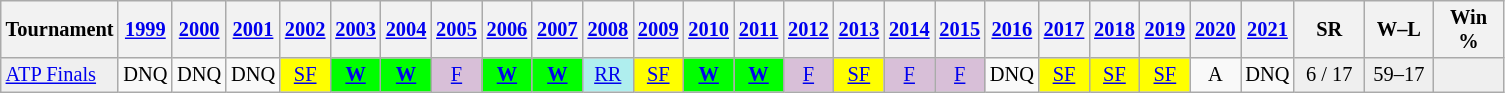<table class=wikitable style=text-align:center;font-size:85%>
<tr>
<th>Tournament</th>
<th><a href='#'>1999</a></th>
<th><a href='#'>2000</a></th>
<th><a href='#'>2001</a></th>
<th><a href='#'>2002</a></th>
<th><a href='#'>2003</a></th>
<th><a href='#'>2004</a></th>
<th><a href='#'>2005</a></th>
<th><a href='#'>2006</a></th>
<th><a href='#'>2007</a></th>
<th><a href='#'>2008</a></th>
<th><a href='#'>2009</a></th>
<th><a href='#'>2010</a></th>
<th><a href='#'>2011</a></th>
<th><a href='#'>2012</a></th>
<th><a href='#'>2013</a></th>
<th><a href='#'>2014</a></th>
<th><a href='#'>2015</a></th>
<th><a href='#'>2016</a></th>
<th><a href='#'>2017</a></th>
<th><a href='#'>2018</a></th>
<th><a href='#'>2019</a></th>
<th><a href='#'>2020</a></th>
<th><a href='#'>2021</a></th>
<th width=40>SR</th>
<th width=40>W–L</th>
<th width=40>Win %</th>
</tr>
<tr>
<td style="background:#efefef;" align=left><a href='#'>ATP Finals</a></td>
<td>DNQ</td>
<td>DNQ</td>
<td>DNQ</td>
<td style="background:yellow;"><a href='#'>SF</a></td>
<td style="background:lime;"><a href='#'><strong>W</strong></a></td>
<td style="background:lime;"><a href='#'><strong>W</strong></a></td>
<td style="background:thistle;"><a href='#'>F</a></td>
<td style="background:lime;"><a href='#'><strong>W</strong></a></td>
<td style="background:lime;"><a href='#'><strong>W</strong></a></td>
<td style="background:#afeeee;"><a href='#'>RR</a></td>
<td style="background:yellow;"><a href='#'>SF</a></td>
<td style="background:lime;"><a href='#'><strong>W</strong></a></td>
<td style="background:lime;"><a href='#'><strong>W</strong></a></td>
<td style="background:thistle;"><a href='#'>F</a></td>
<td style="background:yellow;"><a href='#'>SF</a></td>
<td style="background:thistle;"><a href='#'>F</a></td>
<td style="background:thistle;"><a href='#'>F</a></td>
<td>DNQ</td>
<td style="background:yellow;"><a href='#'>SF</a></td>
<td style="background:yellow;"><a href='#'>SF</a></td>
<td style="background:yellow;"><a href='#'>SF</a></td>
<td>A</td>
<td>DNQ</td>
<td style="background:#efefef;">6 / 17</td>
<td style="background:#efefef;">59–17</td>
<td style="background:#efefef;"></td>
</tr>
</table>
